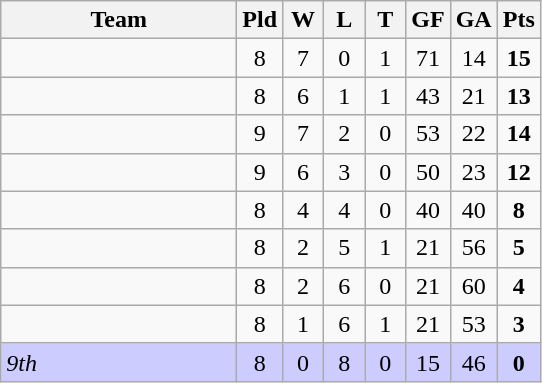<table class="wikitable">
<tr>
<th bgcolor="#efefef" width="150">Team</th>
<th bgcolor="#efefef" width="20">Pld</th>
<th bgcolor="#efefef" width="20">W</th>
<th bgcolor="#efefef" width="20">L</th>
<th bgcolor="#efefef" width="20">T</th>
<th bgcolor="#efefef" width="20">GF</th>
<th bgcolor="#efefef" width="20">GA</th>
<th bgcolor="#efefef" width="20">Pts</th>
</tr>
<tr align=center>
<td align=left></td>
<td>8</td>
<td>7</td>
<td>0</td>
<td>1</td>
<td>71</td>
<td>14</td>
<td><strong>15</strong></td>
</tr>
<tr align=center>
<td align=left></td>
<td>8</td>
<td>6</td>
<td>1</td>
<td>1</td>
<td>43</td>
<td>21</td>
<td><strong>13</strong></td>
</tr>
<tr align=center>
<td align=left></td>
<td>9</td>
<td>7</td>
<td>2</td>
<td>0</td>
<td>53</td>
<td>22</td>
<td><strong>14</strong></td>
</tr>
<tr align=center>
<td align=left></td>
<td>9</td>
<td>6</td>
<td>3</td>
<td>0</td>
<td>50</td>
<td>23</td>
<td><strong>12</strong></td>
</tr>
<tr align=center>
<td align=left></td>
<td>8</td>
<td>4</td>
<td>4</td>
<td>0</td>
<td>40</td>
<td>40</td>
<td><strong>8</strong></td>
</tr>
<tr align=center>
<td align=left></td>
<td>8</td>
<td>2</td>
<td>5</td>
<td>1</td>
<td>21</td>
<td>56</td>
<td><strong>5</strong></td>
</tr>
<tr align=center>
<td align=left></td>
<td>8</td>
<td>2</td>
<td>6</td>
<td>0</td>
<td>21</td>
<td>60</td>
<td><strong>4</strong></td>
</tr>
<tr align=center>
<td align=left></td>
<td>8</td>
<td>1</td>
<td>6</td>
<td>1</td>
<td>21</td>
<td>53</td>
<td><strong>3</strong></td>
</tr>
<tr align=center bgcolor="ccccff">
<td align=left> <em>9th</em></td>
<td>8</td>
<td>0</td>
<td>8</td>
<td>0</td>
<td>15</td>
<td>46</td>
<td><strong>0</strong></td>
</tr>
</table>
